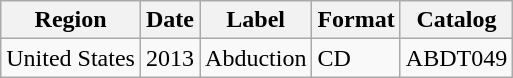<table class="wikitable">
<tr>
<th>Region</th>
<th>Date</th>
<th>Label</th>
<th>Format</th>
<th>Catalog</th>
</tr>
<tr>
<td>United States</td>
<td>2013</td>
<td>Abduction</td>
<td>CD</td>
<td>ABDT049</td>
</tr>
</table>
